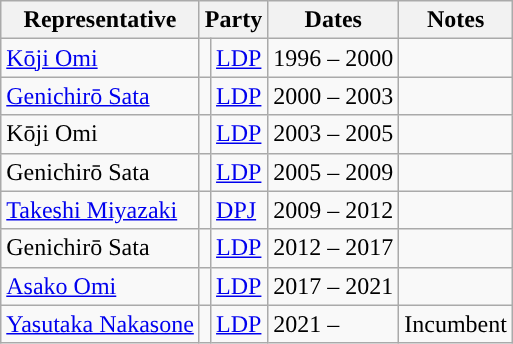<table class="wikitable">
<tr valign="bottom">
<th>Representative</th>
<th colspan="2">Party</th>
<th>Dates</th>
<th>Notes</th>
</tr>
<tr>
<td><a href='#'>Kōji Omi</a></td>
<td></td>
<td><a href='#'>LDP</a></td>
<td>1996 – 2000</td>
<td></td>
</tr>
<tr>
<td><a href='#'>Genichirō Sata</a></td>
<td></td>
<td><a href='#'>LDP</a></td>
<td>2000 – 2003</td>
<td></td>
</tr>
<tr>
<td>Kōji Omi</td>
<td></td>
<td><a href='#'>LDP</a></td>
<td>2003 – 2005</td>
<td></td>
</tr>
<tr>
<td>Genichirō Sata</td>
<td></td>
<td><a href='#'>LDP</a></td>
<td>2005 – 2009</td>
<td></td>
</tr>
<tr>
<td><a href='#'>Takeshi Miyazaki</a></td>
<td></td>
<td><a href='#'>DPJ</a></td>
<td>2009 – 2012</td>
<td></td>
</tr>
<tr>
<td>Genichirō Sata</td>
<td></td>
<td><a href='#'>LDP</a></td>
<td>2012 – 2017</td>
<td></td>
</tr>
<tr>
<td><a href='#'>Asako Omi</a></td>
<td></td>
<td><a href='#'>LDP</a></td>
<td>2017 – 2021</td>
<td></td>
</tr>
<tr>
<td><a href='#'>Yasutaka Nakasone</a></td>
<td></td>
<td><a href='#'>LDP</a></td>
<td>2021 –</td>
<td>Incumbent</td>
</tr>
</table>
